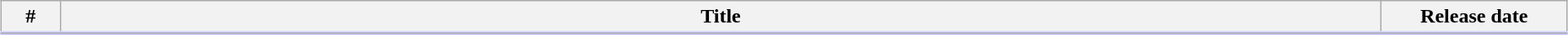<table class="wikitable" style="width:98%; margin:auto; background:#FFF;">
<tr style="border-bottom: 3px solid #CCF">
<th width="40">#</th>
<th>Title</th>
<th width="140">Release date</th>
</tr>
<tr>
</tr>
</table>
